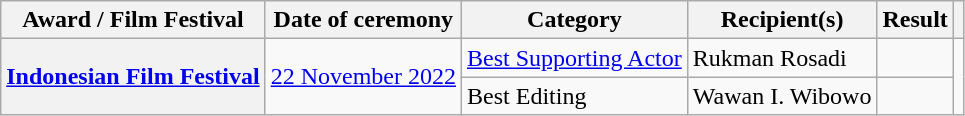<table class="wikitable sortable plainrowheaders">
<tr>
<th scope="col">Award / Film Festival</th>
<th scope="col">Date of ceremony</th>
<th scope="col">Category</th>
<th scope="col">Recipient(s)</th>
<th scope="col">Result</th>
<th scope="col" class="unsortable"></th>
</tr>
<tr>
<th scope="row" rowspan="2"><a href='#'>Indonesian Film Festival</a></th>
<td rowspan="2"><a href='#'>22 November 2022</a></td>
<td><a href='#'>Best Supporting Actor</a></td>
<td>Rukman Rosadi</td>
<td></td>
<td align="center" rowspan="2"></td>
</tr>
<tr>
<td>Best Editing</td>
<td>Wawan I. Wibowo</td>
<td></td>
</tr>
</table>
